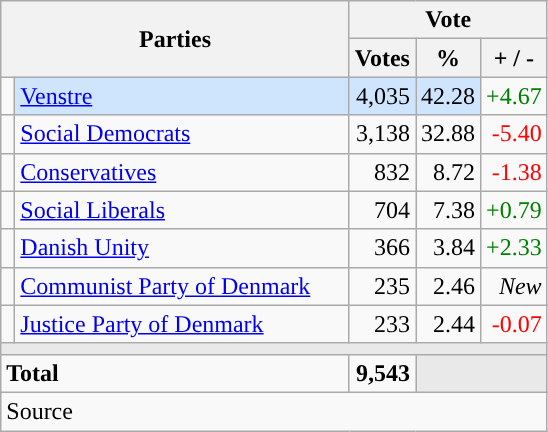<table class="wikitable" style="text-align:right;">
<tr>
<th style="text-align:centre;" rowspan="2" colspan="2" width="225">Parties</th>
<th colspan="3">Vote</th>
</tr>
<tr>
<th width="15">Votes</th>
<th width="15">%</th>
<th width="15">+ / -</th>
</tr>
<tr>
<td width="2" style="color:inherit;background:"></td>
<td bgcolor=#cfe5fe  align="left"><a href='#'>Venstre</a></td>
<td bgcolor=#cfe5fe>4,035</td>
<td bgcolor=#cfe5fe>42.28</td>
<td style=color:green;>+4.67</td>
</tr>
<tr>
<td width="2" style="color:inherit;background:"></td>
<td align="left"><a href='#'>Social Democrats</a></td>
<td>3,138</td>
<td>32.88</td>
<td style=color:red;>-5.40</td>
</tr>
<tr>
<td width="2" style="color:inherit;background:"></td>
<td align="left"><a href='#'>Conservatives</a></td>
<td>832</td>
<td>8.72</td>
<td style=color:red;>-1.38</td>
</tr>
<tr>
<td width="2" style="color:inherit;background:"></td>
<td align="left"><a href='#'>Social Liberals</a></td>
<td>704</td>
<td>7.38</td>
<td style=color:green;>+0.79</td>
</tr>
<tr>
<td width="2" style="color:inherit;background:"></td>
<td align="left"><a href='#'>Danish Unity</a></td>
<td>366</td>
<td>3.84</td>
<td style=color:green;>+2.33</td>
</tr>
<tr>
<td width="2" style="color:inherit;background:"></td>
<td align="left"><a href='#'>Communist Party of Denmark</a></td>
<td>235</td>
<td>2.46</td>
<td><em>New</em></td>
</tr>
<tr>
<td width="2" style="color:inherit;background:"></td>
<td align="left"><a href='#'>Justice Party of Denmark</a></td>
<td>233</td>
<td>2.44</td>
<td style=color:red;>-0.07</td>
</tr>
<tr>
<td colspan="7" bgcolor="#E9E9E9"></td>
</tr>
<tr>
<td align="left" colspan="2"><strong>Total</strong></td>
<td><strong>9,543</strong></td>
<td bgcolor="#E9E9E9" colspan="2"></td>
</tr>
<tr>
<td align="left" colspan="6">Source</td>
</tr>
</table>
